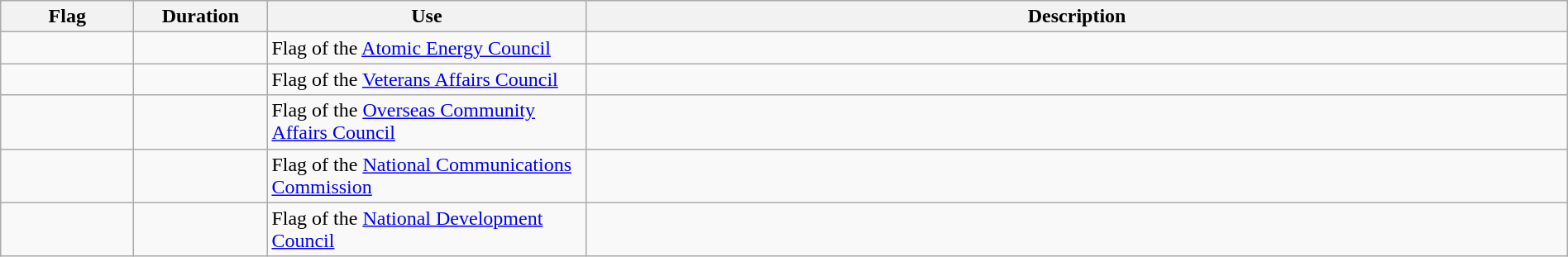<table class="wikitable" width="100%">
<tr>
<th style="width:100px;">Flag</th>
<th style="width:100px;">Duration</th>
<th style="width:250px;">Use</th>
<th style="min-width:250px">Description</th>
</tr>
<tr>
<td></td>
<td></td>
<td>Flag of the <a href='#'>Atomic Energy Council</a></td>
<td></td>
</tr>
<tr>
<td></td>
<td></td>
<td>Flag of the <a href='#'>Veterans Affairs Council</a></td>
<td></td>
</tr>
<tr>
<td></td>
<td></td>
<td>Flag of the <a href='#'>Overseas Community Affairs Council</a></td>
<td></td>
</tr>
<tr>
<td></td>
<td></td>
<td>Flag of the <a href='#'>National Communications Commission</a></td>
<td></td>
</tr>
<tr>
<td></td>
<td></td>
<td>Flag of the <a href='#'>National Development Council</a></td>
<td></td>
</tr>
</table>
